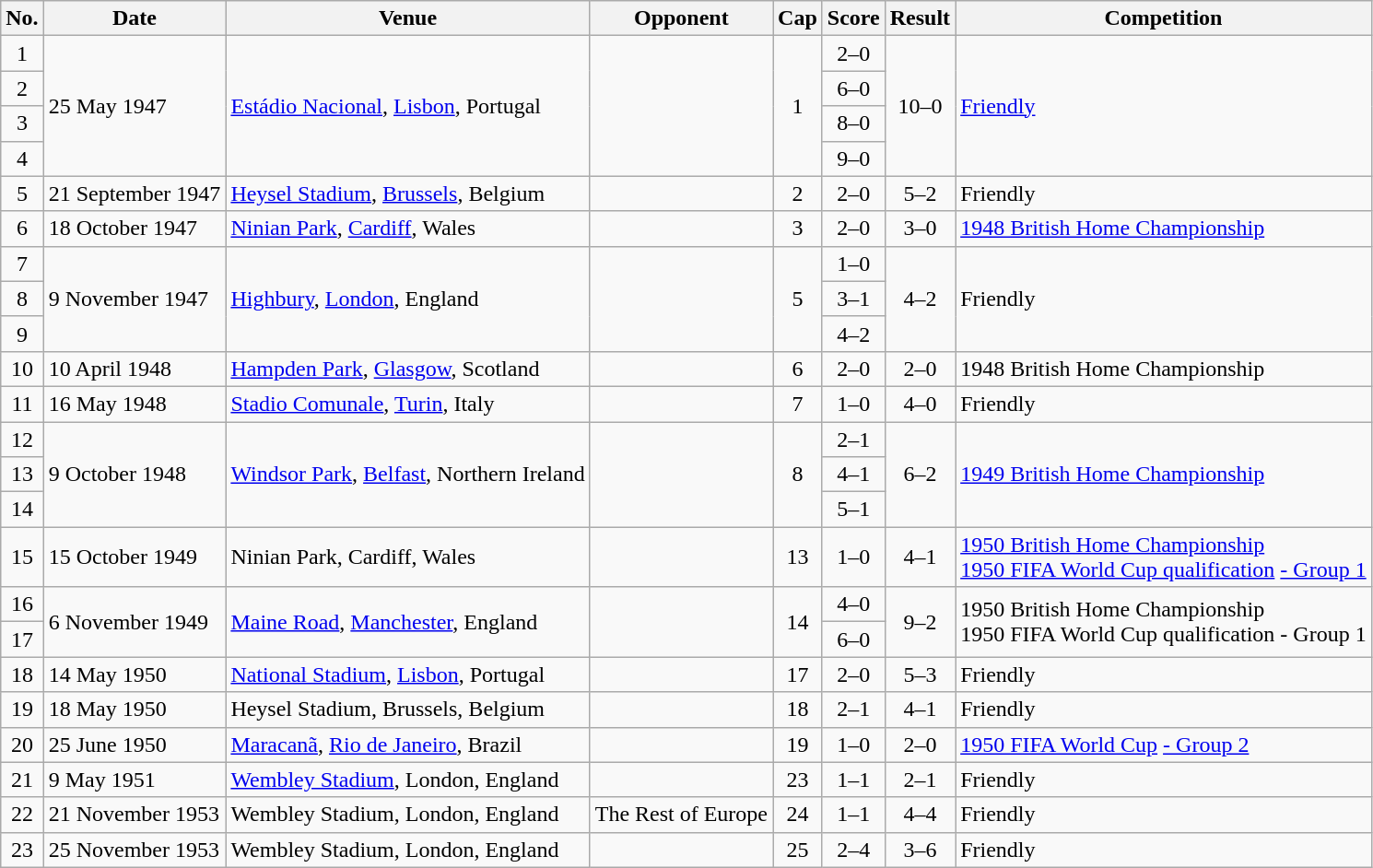<table class="wikitable sortable">
<tr>
<th scope="col">No.</th>
<th scope="col">Date</th>
<th scope="col">Venue</th>
<th scope="col">Opponent</th>
<th scope="col">Cap</th>
<th scope="col">Score</th>
<th scope="col">Result</th>
<th scope="col">Competition</th>
</tr>
<tr>
<td align="center">1</td>
<td rowspan="4">25 May 1947</td>
<td rowspan="4"><a href='#'>Estádio Nacional</a>, <a href='#'>Lisbon</a>, Portugal</td>
<td rowspan="4"></td>
<td rowspan="4" align="center">1</td>
<td align="center">2–0</td>
<td rowspan="4" align="center">10–0</td>
<td rowspan="4"><a href='#'>Friendly</a></td>
</tr>
<tr>
<td align="center">2</td>
<td align="center">6–0</td>
</tr>
<tr>
<td align="center">3</td>
<td align="center">8–0</td>
</tr>
<tr>
<td align="center">4</td>
<td align="center">9–0</td>
</tr>
<tr>
<td align="center">5</td>
<td>21 September 1947</td>
<td><a href='#'>Heysel Stadium</a>, <a href='#'>Brussels</a>, Belgium</td>
<td></td>
<td align="center">2</td>
<td align="center">2–0</td>
<td align="center">5–2</td>
<td>Friendly</td>
</tr>
<tr>
<td align="center">6</td>
<td>18 October 1947</td>
<td><a href='#'>Ninian Park</a>, <a href='#'>Cardiff</a>, Wales</td>
<td></td>
<td align="center">3</td>
<td align="center">2–0</td>
<td align="center">3–0</td>
<td><a href='#'>1948 British Home Championship</a></td>
</tr>
<tr>
<td align="center">7</td>
<td rowspan="3">9 November 1947</td>
<td rowspan="3"><a href='#'>Highbury</a>, <a href='#'>London</a>, England</td>
<td rowspan="3"></td>
<td rowspan="3" align="center">5</td>
<td align="center">1–0</td>
<td rowspan="3" align="center">4–2</td>
<td rowspan="3">Friendly</td>
</tr>
<tr>
<td align="center">8</td>
<td align="center">3–1</td>
</tr>
<tr>
<td align="center">9</td>
<td align="center">4–2</td>
</tr>
<tr>
<td align="center">10</td>
<td>10 April 1948</td>
<td><a href='#'>Hampden Park</a>, <a href='#'>Glasgow</a>, Scotland</td>
<td></td>
<td align="center">6</td>
<td align="center">2–0</td>
<td align="center">2–0</td>
<td>1948 British Home Championship</td>
</tr>
<tr>
<td align="center">11</td>
<td>16 May 1948</td>
<td><a href='#'>Stadio Comunale</a>, <a href='#'>Turin</a>, Italy</td>
<td></td>
<td align="center">7</td>
<td align="center">1–0</td>
<td align="center">4–0</td>
<td>Friendly</td>
</tr>
<tr>
<td align="center">12</td>
<td rowspan="3">9 October 1948</td>
<td rowspan="3"><a href='#'>Windsor Park</a>, <a href='#'>Belfast</a>, Northern Ireland</td>
<td rowspan="3"></td>
<td rowspan="3" align="center">8</td>
<td align="center">2–1</td>
<td rowspan="3" align="center">6–2</td>
<td rowspan="3"><a href='#'>1949 British Home Championship</a></td>
</tr>
<tr>
<td align="center">13</td>
<td align="center">4–1</td>
</tr>
<tr>
<td align="center">14</td>
<td align="center">5–1</td>
</tr>
<tr>
<td align="center">15</td>
<td>15 October 1949</td>
<td>Ninian Park, Cardiff, Wales</td>
<td></td>
<td align="center">13</td>
<td align="center">1–0</td>
<td align="center">4–1</td>
<td><a href='#'>1950 British Home Championship</a><br><a href='#'>1950 FIFA World Cup qualification</a> <a href='#'>- Group 1</a></td>
</tr>
<tr>
<td align="center">16</td>
<td rowspan="2">6 November 1949</td>
<td rowspan="2"><a href='#'>Maine Road</a>, <a href='#'>Manchester</a>, England</td>
<td rowspan="2"></td>
<td rowspan="2" align="center">14</td>
<td align="center">4–0</td>
<td rowspan="2" align="center">9–2</td>
<td rowspan="2">1950 British Home Championship<br>1950 FIFA World Cup qualification - Group 1</td>
</tr>
<tr>
<td align="center">17</td>
<td align="center">6–0</td>
</tr>
<tr>
<td align="center">18</td>
<td>14 May 1950</td>
<td><a href='#'>National Stadium</a>, <a href='#'>Lisbon</a>, Portugal</td>
<td></td>
<td align="center">17</td>
<td align="center">2–0</td>
<td align="center">5–3</td>
<td>Friendly</td>
</tr>
<tr>
<td align="center">19</td>
<td>18 May 1950</td>
<td>Heysel Stadium, Brussels, Belgium</td>
<td></td>
<td align="center">18</td>
<td align="center">2–1</td>
<td align="center">4–1</td>
<td>Friendly</td>
</tr>
<tr>
<td align="center">20</td>
<td>25 June 1950</td>
<td><a href='#'>Maracanã</a>, <a href='#'>Rio de Janeiro</a>, Brazil</td>
<td></td>
<td align="center">19</td>
<td align="center">1–0</td>
<td align="center">2–0</td>
<td><a href='#'>1950 FIFA World Cup</a> <a href='#'>- Group 2</a></td>
</tr>
<tr>
<td align="center">21</td>
<td>9 May 1951</td>
<td><a href='#'>Wembley Stadium</a>, London, England</td>
<td></td>
<td align="center">23</td>
<td align="center">1–1</td>
<td align="center">2–1</td>
<td>Friendly</td>
</tr>
<tr>
<td align="center">22</td>
<td>21 November 1953</td>
<td>Wembley Stadium, London, England</td>
<td> The Rest of Europe</td>
<td align="center">24</td>
<td align="center">1–1</td>
<td align="center">4–4</td>
<td>Friendly</td>
</tr>
<tr>
<td align="center">23</td>
<td>25 November 1953</td>
<td>Wembley Stadium, London, England</td>
<td></td>
<td align="center">25</td>
<td align="center">2–4</td>
<td align="center">3–6</td>
<td>Friendly</td>
</tr>
</table>
